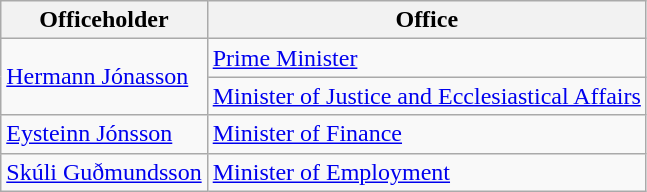<table class="wikitable">
<tr>
<th>Officeholder</th>
<th>Office</th>
</tr>
<tr>
<td rowspan=2><a href='#'>Hermann Jónasson</a></td>
<td><a href='#'>Prime Minister</a></td>
</tr>
<tr>
<td><a href='#'>Minister of Justice and Ecclesiastical Affairs</a></td>
</tr>
<tr>
<td><a href='#'>Eysteinn Jónsson</a></td>
<td><a href='#'>Minister of Finance</a></td>
</tr>
<tr>
<td><a href='#'>Skúli Guðmundsson</a></td>
<td><a href='#'>Minister of Employment</a></td>
</tr>
</table>
